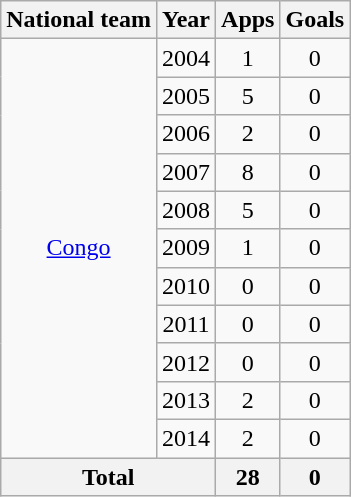<table class="wikitable" style="text-align:center">
<tr>
<th>National team</th>
<th>Year</th>
<th>Apps</th>
<th>Goals</th>
</tr>
<tr>
<td rowspan="11"><a href='#'>Congo</a></td>
<td>2004</td>
<td>1</td>
<td>0</td>
</tr>
<tr>
<td>2005</td>
<td>5</td>
<td>0</td>
</tr>
<tr>
<td>2006</td>
<td>2</td>
<td>0</td>
</tr>
<tr>
<td>2007</td>
<td>8</td>
<td>0</td>
</tr>
<tr>
<td>2008</td>
<td>5</td>
<td>0</td>
</tr>
<tr>
<td>2009</td>
<td>1</td>
<td>0</td>
</tr>
<tr>
<td>2010</td>
<td>0</td>
<td>0</td>
</tr>
<tr>
<td>2011</td>
<td>0</td>
<td>0</td>
</tr>
<tr>
<td>2012</td>
<td>0</td>
<td>0</td>
</tr>
<tr>
<td>2013</td>
<td>2</td>
<td>0</td>
</tr>
<tr>
<td>2014</td>
<td>2</td>
<td>0</td>
</tr>
<tr>
<th colspan="2">Total</th>
<th>28</th>
<th>0</th>
</tr>
</table>
